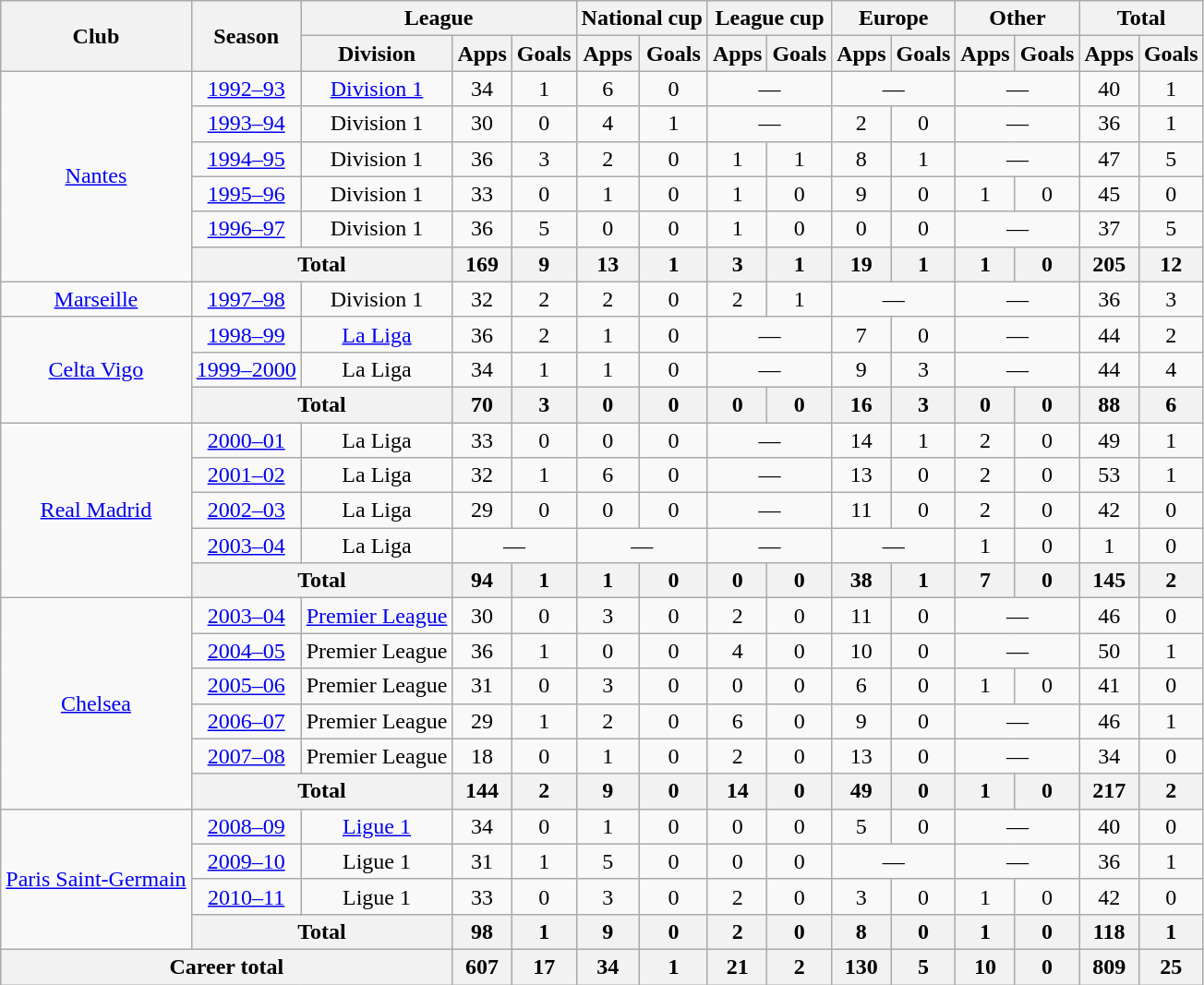<table class="wikitable" style="text-align:center">
<tr>
<th rowspan="2">Club</th>
<th rowspan="2">Season</th>
<th colspan="3">League</th>
<th colspan="2">National cup</th>
<th colspan="2">League cup</th>
<th colspan="2">Europe</th>
<th colspan="2">Other</th>
<th colspan="2">Total</th>
</tr>
<tr>
<th>Division</th>
<th>Apps</th>
<th>Goals</th>
<th>Apps</th>
<th>Goals</th>
<th>Apps</th>
<th>Goals</th>
<th>Apps</th>
<th>Goals</th>
<th>Apps</th>
<th>Goals</th>
<th>Apps</th>
<th>Goals</th>
</tr>
<tr>
<td rowspan="6"><a href='#'>Nantes</a></td>
<td><a href='#'>1992–93</a></td>
<td><a href='#'>Division 1</a></td>
<td>34</td>
<td>1</td>
<td>6</td>
<td>0</td>
<td colspan="2">—</td>
<td colspan="2">—</td>
<td colspan="2">—</td>
<td>40</td>
<td>1</td>
</tr>
<tr>
<td><a href='#'>1993–94</a></td>
<td>Division 1</td>
<td>30</td>
<td>0</td>
<td>4</td>
<td>1</td>
<td colspan="2">—</td>
<td>2</td>
<td>0</td>
<td colspan="2">—</td>
<td>36</td>
<td>1</td>
</tr>
<tr>
<td><a href='#'>1994–95</a></td>
<td>Division 1</td>
<td>36</td>
<td>3</td>
<td>2</td>
<td>0</td>
<td>1</td>
<td>1</td>
<td>8</td>
<td>1</td>
<td colspan="2">—</td>
<td>47</td>
<td>5</td>
</tr>
<tr>
<td><a href='#'>1995–96</a></td>
<td>Division 1</td>
<td>33</td>
<td>0</td>
<td>1</td>
<td>0</td>
<td>1</td>
<td>0</td>
<td>9</td>
<td>0</td>
<td>1</td>
<td>0</td>
<td>45</td>
<td>0</td>
</tr>
<tr>
<td><a href='#'>1996–97</a></td>
<td>Division 1</td>
<td>36</td>
<td>5</td>
<td>0</td>
<td>0</td>
<td>1</td>
<td>0</td>
<td>0</td>
<td>0</td>
<td colspan="2">—</td>
<td>37</td>
<td>5</td>
</tr>
<tr>
<th colspan="2">Total</th>
<th>169</th>
<th>9</th>
<th>13</th>
<th>1</th>
<th>3</th>
<th>1</th>
<th>19</th>
<th>1</th>
<th>1</th>
<th>0</th>
<th>205</th>
<th>12</th>
</tr>
<tr>
<td><a href='#'>Marseille</a></td>
<td><a href='#'>1997–98</a></td>
<td>Division 1</td>
<td>32</td>
<td>2</td>
<td>2</td>
<td>0</td>
<td>2</td>
<td>1</td>
<td colspan="2">—</td>
<td colspan="2">—</td>
<td>36</td>
<td>3</td>
</tr>
<tr>
<td rowspan="3"><a href='#'>Celta Vigo</a></td>
<td><a href='#'>1998–99</a></td>
<td><a href='#'>La Liga</a></td>
<td>36</td>
<td>2</td>
<td>1</td>
<td>0</td>
<td colspan="2">—</td>
<td>7</td>
<td>0</td>
<td colspan="2">—</td>
<td>44</td>
<td>2</td>
</tr>
<tr>
<td><a href='#'>1999–2000</a></td>
<td>La Liga</td>
<td>34</td>
<td>1</td>
<td>1</td>
<td>0</td>
<td colspan="2">—</td>
<td>9</td>
<td>3</td>
<td colspan="2">—</td>
<td>44</td>
<td>4</td>
</tr>
<tr>
<th colspan="2">Total</th>
<th>70</th>
<th>3</th>
<th>0</th>
<th>0</th>
<th>0</th>
<th>0</th>
<th>16</th>
<th>3</th>
<th>0</th>
<th>0</th>
<th>88</th>
<th>6</th>
</tr>
<tr>
<td rowspan="5"><a href='#'>Real Madrid</a></td>
<td><a href='#'>2000–01</a></td>
<td>La Liga</td>
<td>33</td>
<td>0</td>
<td>0</td>
<td>0</td>
<td colspan="2">—</td>
<td>14</td>
<td>1</td>
<td>2</td>
<td>0</td>
<td>49</td>
<td>1</td>
</tr>
<tr>
<td><a href='#'>2001–02</a></td>
<td>La Liga</td>
<td>32</td>
<td>1</td>
<td>6</td>
<td>0</td>
<td colspan="2">—</td>
<td>13</td>
<td>0</td>
<td>2</td>
<td>0</td>
<td>53</td>
<td>1</td>
</tr>
<tr>
<td><a href='#'>2002–03</a></td>
<td>La Liga</td>
<td>29</td>
<td>0</td>
<td>0</td>
<td>0</td>
<td colspan="2">—</td>
<td>11</td>
<td>0</td>
<td>2</td>
<td>0</td>
<td>42</td>
<td>0</td>
</tr>
<tr>
<td><a href='#'>2003–04</a></td>
<td>La Liga</td>
<td colspan="2">—</td>
<td colspan="2">—</td>
<td colspan="2">—</td>
<td colspan="2">—</td>
<td>1</td>
<td>0</td>
<td>1</td>
<td>0</td>
</tr>
<tr>
<th colspan="2">Total</th>
<th>94</th>
<th>1</th>
<th>1</th>
<th>0</th>
<th>0</th>
<th>0</th>
<th>38</th>
<th>1</th>
<th>7</th>
<th>0</th>
<th>145</th>
<th>2</th>
</tr>
<tr>
<td rowspan="6"><a href='#'>Chelsea</a></td>
<td><a href='#'>2003–04</a></td>
<td><a href='#'>Premier League</a></td>
<td>30</td>
<td>0</td>
<td>3</td>
<td>0</td>
<td>2</td>
<td>0</td>
<td>11</td>
<td>0</td>
<td colspan="2">—</td>
<td>46</td>
<td>0</td>
</tr>
<tr>
<td><a href='#'>2004–05</a></td>
<td>Premier League</td>
<td>36</td>
<td>1</td>
<td>0</td>
<td>0</td>
<td>4</td>
<td>0</td>
<td>10</td>
<td>0</td>
<td colspan="2">—</td>
<td>50</td>
<td>1</td>
</tr>
<tr>
<td><a href='#'>2005–06</a></td>
<td>Premier League</td>
<td>31</td>
<td>0</td>
<td>3</td>
<td>0</td>
<td>0</td>
<td>0</td>
<td>6</td>
<td>0</td>
<td>1</td>
<td>0</td>
<td>41</td>
<td>0</td>
</tr>
<tr>
<td><a href='#'>2006–07</a></td>
<td>Premier League</td>
<td>29</td>
<td>1</td>
<td>2</td>
<td>0</td>
<td>6</td>
<td>0</td>
<td>9</td>
<td>0</td>
<td colspan="2">—</td>
<td>46</td>
<td>1</td>
</tr>
<tr>
<td><a href='#'>2007–08</a></td>
<td>Premier League</td>
<td>18</td>
<td>0</td>
<td>1</td>
<td>0</td>
<td>2</td>
<td>0</td>
<td>13</td>
<td>0</td>
<td colspan="2">—</td>
<td>34</td>
<td>0</td>
</tr>
<tr>
<th colspan="2">Total</th>
<th>144</th>
<th>2</th>
<th>9</th>
<th>0</th>
<th>14</th>
<th>0</th>
<th>49</th>
<th>0</th>
<th>1</th>
<th>0</th>
<th>217</th>
<th>2</th>
</tr>
<tr>
<td rowspan="4"><a href='#'>Paris Saint-Germain</a></td>
<td><a href='#'>2008–09</a></td>
<td><a href='#'>Ligue 1</a></td>
<td>34</td>
<td>0</td>
<td>1</td>
<td>0</td>
<td>0</td>
<td>0</td>
<td>5</td>
<td>0</td>
<td colspan="2">—</td>
<td>40</td>
<td>0</td>
</tr>
<tr>
<td><a href='#'>2009–10</a></td>
<td>Ligue 1</td>
<td>31</td>
<td>1</td>
<td>5</td>
<td>0</td>
<td>0</td>
<td>0</td>
<td colspan="2">—</td>
<td colspan="2">—</td>
<td>36</td>
<td>1</td>
</tr>
<tr>
<td><a href='#'>2010–11</a></td>
<td>Ligue 1</td>
<td>33</td>
<td>0</td>
<td>3</td>
<td>0</td>
<td>2</td>
<td>0</td>
<td>3</td>
<td>0</td>
<td>1</td>
<td>0</td>
<td>42</td>
<td>0</td>
</tr>
<tr>
<th colspan="2">Total</th>
<th>98</th>
<th>1</th>
<th>9</th>
<th>0</th>
<th>2</th>
<th>0</th>
<th>8</th>
<th>0</th>
<th>1</th>
<th>0</th>
<th>118</th>
<th>1</th>
</tr>
<tr>
<th colspan="3">Career total</th>
<th>607</th>
<th>17</th>
<th>34</th>
<th>1</th>
<th>21</th>
<th>2</th>
<th>130</th>
<th>5</th>
<th>10</th>
<th>0</th>
<th>809</th>
<th>25</th>
</tr>
</table>
